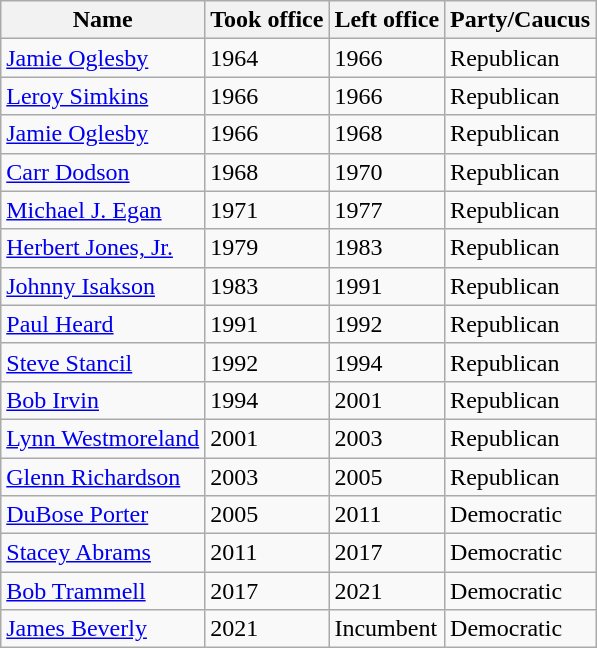<table class=wikitable>
<tr>
<th>Name</th>
<th>Took office</th>
<th>Left office</th>
<th>Party/Caucus</th>
</tr>
<tr>
<td><a href='#'>Jamie Oglesby</a></td>
<td>1964</td>
<td>1966</td>
<td>Republican</td>
</tr>
<tr>
<td><a href='#'>Leroy Simkins</a></td>
<td>1966</td>
<td>1966</td>
<td>Republican</td>
</tr>
<tr>
<td><a href='#'>Jamie Oglesby</a></td>
<td>1966</td>
<td>1968</td>
<td>Republican</td>
</tr>
<tr>
<td><a href='#'>Carr Dodson</a></td>
<td>1968</td>
<td>1970</td>
<td>Republican</td>
</tr>
<tr>
<td><a href='#'>Michael J. Egan</a></td>
<td>1971</td>
<td>1977</td>
<td>Republican</td>
</tr>
<tr>
<td><a href='#'>Herbert Jones, Jr.</a></td>
<td>1979</td>
<td>1983</td>
<td>Republican</td>
</tr>
<tr>
<td><a href='#'>Johnny Isakson</a></td>
<td>1983</td>
<td>1991</td>
<td>Republican</td>
</tr>
<tr>
<td><a href='#'>Paul Heard</a></td>
<td>1991</td>
<td>1992</td>
<td>Republican</td>
</tr>
<tr>
<td><a href='#'>Steve Stancil</a></td>
<td>1992</td>
<td>1994</td>
<td>Republican</td>
</tr>
<tr>
<td><a href='#'>Bob Irvin</a></td>
<td>1994</td>
<td>2001</td>
<td>Republican</td>
</tr>
<tr>
<td><a href='#'>Lynn Westmoreland</a></td>
<td>2001</td>
<td>2003</td>
<td>Republican</td>
</tr>
<tr>
<td><a href='#'>Glenn Richardson</a></td>
<td>2003</td>
<td>2005</td>
<td>Republican</td>
</tr>
<tr>
<td><a href='#'>DuBose Porter</a></td>
<td>2005</td>
<td>2011</td>
<td>Democratic</td>
</tr>
<tr>
<td><a href='#'>Stacey Abrams</a></td>
<td>2011</td>
<td>2017</td>
<td>Democratic</td>
</tr>
<tr>
<td><a href='#'>Bob Trammell</a></td>
<td>2017</td>
<td>2021</td>
<td>Democratic</td>
</tr>
<tr>
<td><a href='#'>James Beverly</a></td>
<td>2021</td>
<td>Incumbent</td>
<td>Democratic</td>
</tr>
</table>
